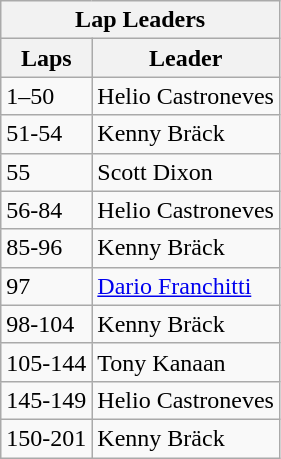<table class="wikitable">
<tr>
<th colspan=2>Lap Leaders</th>
</tr>
<tr>
<th>Laps</th>
<th>Leader</th>
</tr>
<tr>
<td>1–50</td>
<td>Helio Castroneves</td>
</tr>
<tr>
<td>51-54</td>
<td>Kenny Bräck</td>
</tr>
<tr>
<td>55</td>
<td>Scott Dixon</td>
</tr>
<tr>
<td>56-84</td>
<td>Helio Castroneves</td>
</tr>
<tr>
<td>85-96</td>
<td>Kenny Bräck</td>
</tr>
<tr>
<td>97</td>
<td><a href='#'>Dario Franchitti</a></td>
</tr>
<tr>
<td>98-104</td>
<td>Kenny Bräck</td>
</tr>
<tr>
<td>105-144</td>
<td>Tony Kanaan</td>
</tr>
<tr>
<td>145-149</td>
<td>Helio Castroneves</td>
</tr>
<tr>
<td>150-201</td>
<td>Kenny Bräck</td>
</tr>
</table>
